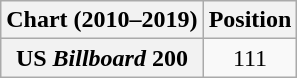<table class="wikitable plainrowheaders" style="text-align:center">
<tr>
<th scope="col">Chart (2010–2019)</th>
<th scope="col">Position</th>
</tr>
<tr>
<th scope="row">US <em>Billboard</em> 200</th>
<td>111</td>
</tr>
</table>
